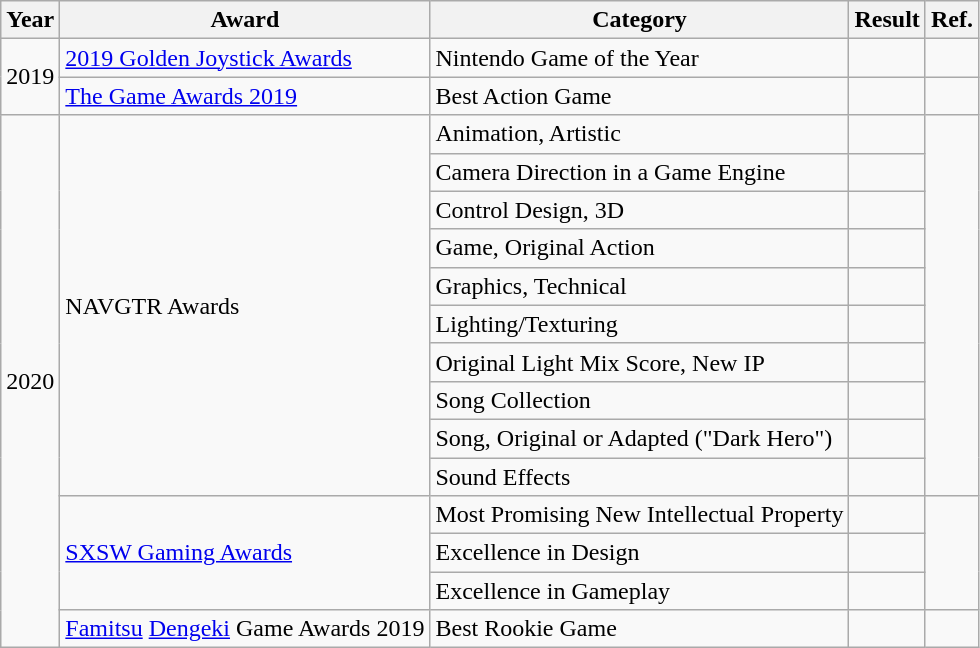<table class="wikitable sortable">
<tr>
<th>Year</th>
<th>Award</th>
<th>Category</th>
<th>Result</th>
<th>Ref.</th>
</tr>
<tr>
<td style="text-align:center;" rowspan="2">2019</td>
<td><a href='#'>2019 Golden Joystick Awards</a></td>
<td>Nintendo Game of the Year</td>
<td></td>
<td style="text-align:center;"></td>
</tr>
<tr>
<td><a href='#'>The Game Awards 2019</a></td>
<td>Best Action Game</td>
<td></td>
<td style="text-align:center;"></td>
</tr>
<tr>
<td style="text-align:center;" rowspan="14">2020</td>
<td rowspan="10">NAVGTR Awards</td>
<td>Animation, Artistic</td>
<td></td>
<td rowspan="10" style="text-align:center;"></td>
</tr>
<tr>
<td>Camera Direction in a Game Engine</td>
<td></td>
</tr>
<tr>
<td>Control Design, 3D</td>
<td></td>
</tr>
<tr>
<td>Game, Original Action</td>
<td></td>
</tr>
<tr>
<td>Graphics, Technical</td>
<td></td>
</tr>
<tr>
<td>Lighting/Texturing</td>
<td></td>
</tr>
<tr>
<td>Original Light Mix Score, New IP</td>
<td></td>
</tr>
<tr>
<td>Song Collection</td>
<td></td>
</tr>
<tr>
<td>Song, Original or Adapted ("Dark Hero")</td>
<td></td>
</tr>
<tr>
<td>Sound Effects</td>
<td></td>
</tr>
<tr>
<td rowspan="3"><a href='#'>SXSW Gaming Awards</a></td>
<td>Most Promising New Intellectual Property</td>
<td></td>
<td rowspan="3" style="text-align:center;"></td>
</tr>
<tr>
<td>Excellence in Design</td>
<td></td>
</tr>
<tr>
<td>Excellence in Gameplay</td>
<td></td>
</tr>
<tr>
<td><a href='#'>Famitsu</a> <a href='#'>Dengeki</a> Game Awards 2019</td>
<td>Best Rookie Game</td>
<td></td>
<td style="text-align:center;"></td>
</tr>
</table>
